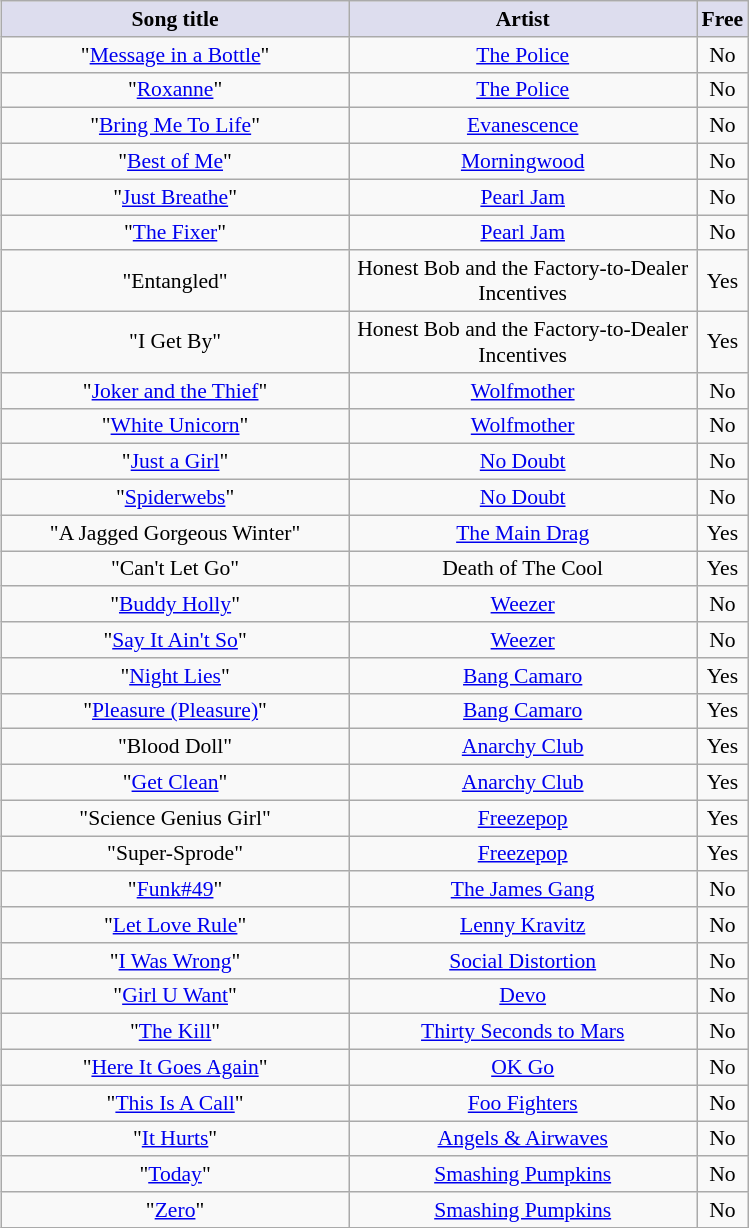<table class="wikitable sortable" style="font-size:90%; text-align:center; margin: 5px;">
<tr>
<th style="background:#dde; width:225px;">Song title</th>
<th style="background:#dde; width:225px;">Artist</th>
<th style="background:#dde; width:1px;;">Free</th>
</tr>
<tr>
<td>"<a href='#'>Message in a Bottle</a>"</td>
<td><a href='#'>The Police</a></td>
<td>No</td>
</tr>
<tr>
<td>"<a href='#'>Roxanne</a>"</td>
<td><a href='#'>The Police</a></td>
<td>No</td>
</tr>
<tr>
<td>"<a href='#'>Bring Me To Life</a>"</td>
<td><a href='#'>Evanescence</a></td>
<td>No</td>
</tr>
<tr>
<td>"<a href='#'>Best of Me</a>"</td>
<td><a href='#'>Morningwood</a></td>
<td>No</td>
</tr>
<tr>
<td>"<a href='#'>Just Breathe</a>"</td>
<td><a href='#'>Pearl Jam</a></td>
<td>No</td>
</tr>
<tr>
<td>"<a href='#'>The Fixer</a>"</td>
<td><a href='#'>Pearl Jam</a></td>
<td>No</td>
</tr>
<tr>
<td>"Entangled"</td>
<td>Honest Bob and the Factory-to-Dealer Incentives</td>
<td>Yes</td>
</tr>
<tr>
<td>"I Get By"</td>
<td>Honest Bob and the Factory-to-Dealer Incentives</td>
<td>Yes</td>
</tr>
<tr>
<td>"<a href='#'>Joker and the Thief</a>"</td>
<td><a href='#'>Wolfmother</a></td>
<td>No</td>
</tr>
<tr>
<td>"<a href='#'>White Unicorn</a>"</td>
<td><a href='#'>Wolfmother</a></td>
<td>No</td>
</tr>
<tr>
<td>"<a href='#'>Just a Girl</a>"</td>
<td><a href='#'>No Doubt</a></td>
<td>No</td>
</tr>
<tr>
<td>"<a href='#'>Spiderwebs</a>"</td>
<td><a href='#'>No Doubt</a></td>
<td>No</td>
</tr>
<tr>
<td>"A Jagged Gorgeous Winter"</td>
<td><a href='#'>The Main Drag</a></td>
<td>Yes</td>
</tr>
<tr>
<td>"Can't Let Go"</td>
<td>Death of The Cool</td>
<td>Yes</td>
</tr>
<tr>
<td>"<a href='#'>Buddy Holly</a>"</td>
<td><a href='#'>Weezer</a></td>
<td>No</td>
</tr>
<tr>
<td>"<a href='#'>Say It Ain't So</a>"</td>
<td><a href='#'>Weezer</a></td>
<td>No</td>
</tr>
<tr>
<td>"<a href='#'>Night Lies</a>"</td>
<td><a href='#'>Bang Camaro</a></td>
<td>Yes</td>
</tr>
<tr>
<td>"<a href='#'>Pleasure (Pleasure)</a>"</td>
<td><a href='#'>Bang Camaro</a></td>
<td>Yes</td>
</tr>
<tr>
<td>"Blood Doll"</td>
<td><a href='#'>Anarchy Club</a></td>
<td>Yes</td>
</tr>
<tr>
<td>"<a href='#'>Get Clean</a>"</td>
<td><a href='#'>Anarchy Club</a></td>
<td>Yes</td>
</tr>
<tr>
<td>"Science Genius Girl"</td>
<td><a href='#'>Freezepop</a></td>
<td>Yes</td>
</tr>
<tr>
<td>"Super-Sprode"</td>
<td><a href='#'>Freezepop</a></td>
<td>Yes</td>
</tr>
<tr>
<td>"<a href='#'>Funk#49</a>"</td>
<td><a href='#'>The James Gang</a></td>
<td>No</td>
</tr>
<tr>
<td>"<a href='#'>Let Love Rule</a>"</td>
<td><a href='#'>Lenny Kravitz</a></td>
<td>No</td>
</tr>
<tr>
<td>"<a href='#'>I Was Wrong</a>"</td>
<td><a href='#'>Social Distortion</a></td>
<td>No</td>
</tr>
<tr>
<td>"<a href='#'>Girl U Want</a>"</td>
<td><a href='#'>Devo</a></td>
<td>No</td>
</tr>
<tr>
<td>"<a href='#'>The Kill</a>"</td>
<td><a href='#'>Thirty Seconds to Mars</a></td>
<td>No</td>
</tr>
<tr>
<td>"<a href='#'>Here It Goes Again</a>"</td>
<td><a href='#'>OK Go</a></td>
<td>No</td>
</tr>
<tr>
<td>"<a href='#'>This Is A Call</a>"</td>
<td><a href='#'>Foo Fighters</a></td>
<td>No</td>
</tr>
<tr>
<td>"<a href='#'>It Hurts</a>"</td>
<td><a href='#'>Angels & Airwaves</a></td>
<td>No</td>
</tr>
<tr>
<td>"<a href='#'>Today</a>"</td>
<td><a href='#'>Smashing Pumpkins</a></td>
<td>No</td>
</tr>
<tr>
<td>"<a href='#'>Zero</a>"</td>
<td><a href='#'>Smashing Pumpkins</a></td>
<td>No</td>
</tr>
</table>
